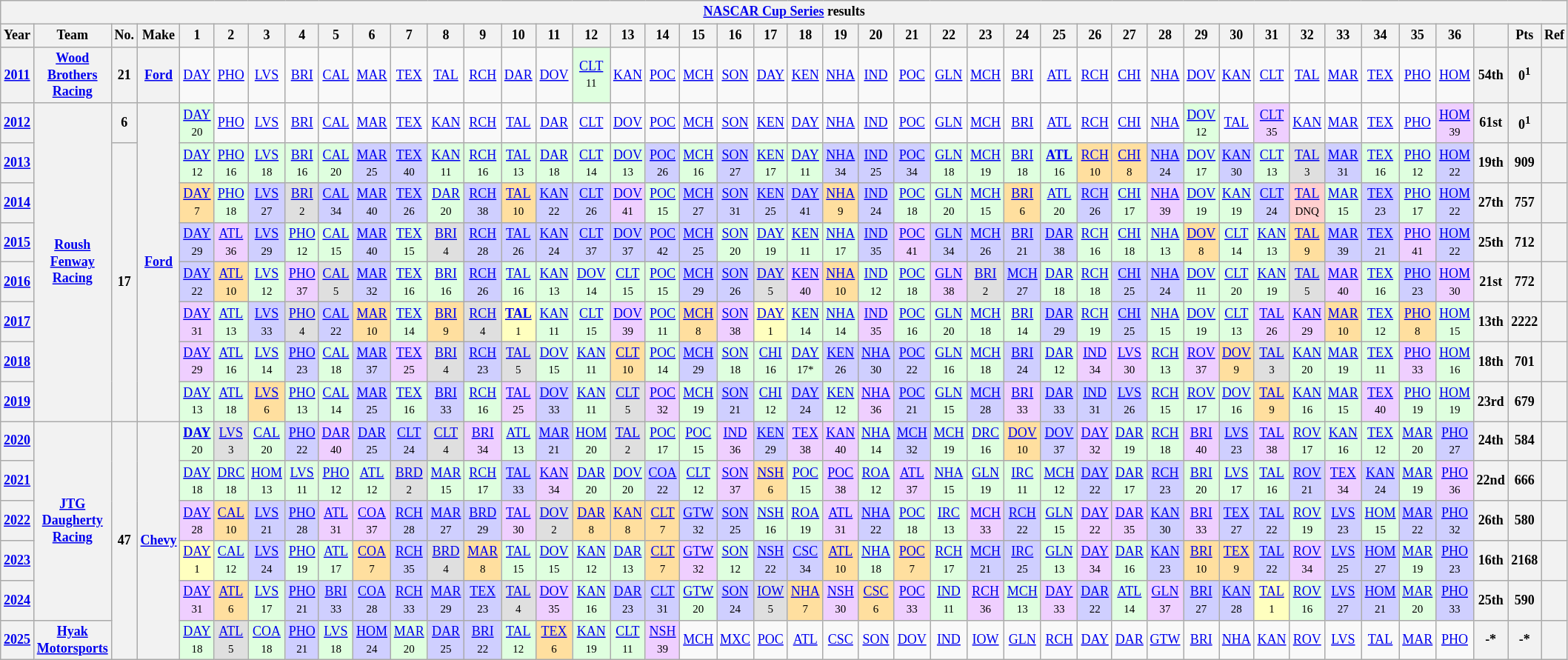<table class="wikitable" style="text-align:center; font-size:75%">
<tr>
<th colspan=45><a href='#'>NASCAR Cup Series</a> results</th>
</tr>
<tr>
<th>Year</th>
<th>Team</th>
<th>No.</th>
<th>Make</th>
<th>1</th>
<th>2</th>
<th>3</th>
<th>4</th>
<th>5</th>
<th>6</th>
<th>7</th>
<th>8</th>
<th>9</th>
<th>10</th>
<th>11</th>
<th>12</th>
<th>13</th>
<th>14</th>
<th>15</th>
<th>16</th>
<th>17</th>
<th>18</th>
<th>19</th>
<th>20</th>
<th>21</th>
<th>22</th>
<th>23</th>
<th>24</th>
<th>25</th>
<th>26</th>
<th>27</th>
<th>28</th>
<th>29</th>
<th>30</th>
<th>31</th>
<th>32</th>
<th>33</th>
<th>34</th>
<th>35</th>
<th>36</th>
<th></th>
<th>Pts</th>
<th>Ref</th>
</tr>
<tr>
<th><a href='#'>2011</a></th>
<th><a href='#'>Wood Brothers Racing</a></th>
<th>21</th>
<th><a href='#'>Ford</a></th>
<td><a href='#'>DAY</a></td>
<td><a href='#'>PHO</a></td>
<td><a href='#'>LVS</a></td>
<td><a href='#'>BRI</a></td>
<td><a href='#'>CAL</a></td>
<td><a href='#'>MAR</a></td>
<td><a href='#'>TEX</a></td>
<td><a href='#'>TAL</a></td>
<td><a href='#'>RCH</a></td>
<td><a href='#'>DAR</a></td>
<td><a href='#'>DOV</a></td>
<td style="background:#DFFFDF;"><a href='#'>CLT</a><br><small>11</small></td>
<td><a href='#'>KAN</a></td>
<td><a href='#'>POC</a></td>
<td><a href='#'>MCH</a></td>
<td><a href='#'>SON</a></td>
<td><a href='#'>DAY</a></td>
<td><a href='#'>KEN</a></td>
<td><a href='#'>NHA</a></td>
<td><a href='#'>IND</a></td>
<td><a href='#'>POC</a></td>
<td><a href='#'>GLN</a></td>
<td><a href='#'>MCH</a></td>
<td><a href='#'>BRI</a></td>
<td><a href='#'>ATL</a></td>
<td><a href='#'>RCH</a></td>
<td><a href='#'>CHI</a></td>
<td><a href='#'>NHA</a></td>
<td><a href='#'>DOV</a></td>
<td><a href='#'>KAN</a></td>
<td><a href='#'>CLT</a></td>
<td><a href='#'>TAL</a></td>
<td><a href='#'>MAR</a></td>
<td><a href='#'>TEX</a></td>
<td><a href='#'>PHO</a></td>
<td><a href='#'>HOM</a></td>
<th>54th</th>
<th>0<sup>1</sup></th>
<th></th>
</tr>
<tr>
<th><a href='#'>2012</a></th>
<th rowspan=8><a href='#'>Roush Fenway Racing</a></th>
<th>6</th>
<th rowspan=8><a href='#'>Ford</a></th>
<td style="background:#DFFFDF;"><a href='#'>DAY</a><br><small>20</small></td>
<td><a href='#'>PHO</a></td>
<td><a href='#'>LVS</a></td>
<td><a href='#'>BRI</a></td>
<td><a href='#'>CAL</a></td>
<td><a href='#'>MAR</a></td>
<td><a href='#'>TEX</a></td>
<td><a href='#'>KAN</a></td>
<td><a href='#'>RCH</a></td>
<td><a href='#'>TAL</a></td>
<td><a href='#'>DAR</a></td>
<td><a href='#'>CLT</a></td>
<td><a href='#'>DOV</a></td>
<td><a href='#'>POC</a></td>
<td><a href='#'>MCH</a></td>
<td><a href='#'>SON</a></td>
<td><a href='#'>KEN</a></td>
<td><a href='#'>DAY</a></td>
<td><a href='#'>NHA</a></td>
<td><a href='#'>IND</a></td>
<td><a href='#'>POC</a></td>
<td><a href='#'>GLN</a></td>
<td><a href='#'>MCH</a></td>
<td><a href='#'>BRI</a></td>
<td><a href='#'>ATL</a></td>
<td><a href='#'>RCH</a></td>
<td><a href='#'>CHI</a></td>
<td><a href='#'>NHA</a></td>
<td style="background:#DFFFDF;"><a href='#'>DOV</a><br><small>12</small></td>
<td><a href='#'>TAL</a></td>
<td style="background:#EFCFFF;"><a href='#'>CLT</a><br><small>35</small></td>
<td><a href='#'>KAN</a></td>
<td><a href='#'>MAR</a></td>
<td><a href='#'>TEX</a></td>
<td><a href='#'>PHO</a></td>
<td style="background:#EFCFFF;"><a href='#'>HOM</a><br><small>39</small></td>
<th>61st</th>
<th>0<sup>1</sup></th>
<th></th>
</tr>
<tr>
<th><a href='#'>2013</a></th>
<th rowspan=7>17</th>
<td style="background:#DFFFDF;"><a href='#'>DAY</a><br><small>12</small></td>
<td style="background:#DFFFDF;"><a href='#'>PHO</a><br><small>16</small></td>
<td style="background:#DFFFDF;"><a href='#'>LVS</a><br><small>18</small></td>
<td style="background:#DFFFDF;"><a href='#'>BRI</a><br><small>16</small></td>
<td style="background:#DFFFDF;"><a href='#'>CAL</a><br><small>20</small></td>
<td style="background:#CFCFFF;"><a href='#'>MAR</a><br><small>25</small></td>
<td style="background:#CFCFFF;"><a href='#'>TEX</a><br><small>40</small></td>
<td style="background:#DFFFDF;"><a href='#'>KAN</a><br><small>11</small></td>
<td style="background:#DFFFDF;"><a href='#'>RCH</a><br><small>16</small></td>
<td style="background:#DFFFDF;"><a href='#'>TAL</a><br><small>13</small></td>
<td style="background:#DFFFDF;"><a href='#'>DAR</a><br><small>18</small></td>
<td style="background:#DFFFDF;"><a href='#'>CLT</a><br><small>14</small></td>
<td style="background:#DFFFDF;"><a href='#'>DOV</a><br><small>13</small></td>
<td style="background:#CFCFFF;"><a href='#'>POC</a><br><small>26</small></td>
<td style="background:#DFFFDF;"><a href='#'>MCH</a><br><small>16</small></td>
<td style="background:#CFCFFF;"><a href='#'>SON</a><br><small>27</small></td>
<td style="background:#DFFFDF;"><a href='#'>KEN</a><br><small>17</small></td>
<td style="background:#DFFFDF;"><a href='#'>DAY</a><br><small>11</small></td>
<td style="background:#CFCFFF;"><a href='#'>NHA</a><br><small>34</small></td>
<td style="background:#CFCFFF;"><a href='#'>IND</a><br><small>25</small></td>
<td style="background:#CFCFFF;"><a href='#'>POC</a><br><small>34</small></td>
<td style="background:#DFFFDF;"><a href='#'>GLN</a><br><small>18</small></td>
<td style="background:#DFFFDF;"><a href='#'>MCH</a><br><small>19</small></td>
<td style="background:#DFFFDF;"><a href='#'>BRI</a><br><small>18</small></td>
<td style="background:#DFFFDF;"><strong><a href='#'>ATL</a></strong><br><small>16</small></td>
<td style="background:#FFDF9F;"><a href='#'>RCH</a><br><small>10</small></td>
<td style="background:#FFDF9F;"><a href='#'>CHI</a><br><small>8</small></td>
<td style="background:#CFCFFF;"><a href='#'>NHA</a><br><small>24</small></td>
<td style="background:#DFFFDF;"><a href='#'>DOV</a><br><small>17</small></td>
<td style="background:#CFCFFF;"><a href='#'>KAN</a><br><small>30</small></td>
<td style="background:#DFFFDF;"><a href='#'>CLT</a><br><small>13</small></td>
<td style="background:#DFDFDF;"><a href='#'>TAL</a><br><small>3</small></td>
<td style="background:#CFCFFF;"><a href='#'>MAR</a><br><small>31</small></td>
<td style="background:#DFFFDF;"><a href='#'>TEX</a><br><small>16</small></td>
<td style="background:#DFFFDF;"><a href='#'>PHO</a><br><small>12</small></td>
<td style="background:#CFCFFF;"><a href='#'>HOM</a><br><small>22</small></td>
<th>19th</th>
<th>909</th>
<th></th>
</tr>
<tr>
<th><a href='#'>2014</a></th>
<td style="background:#FFDF9F;"><a href='#'>DAY</a><br><small>7</small></td>
<td style="background:#DFFFDF;"><a href='#'>PHO</a><br><small>18</small></td>
<td style="background:#CFCFFF;"><a href='#'>LVS</a><br><small>27</small></td>
<td style="background:#DFDFDF;"><a href='#'>BRI</a><br><small>2</small></td>
<td style="background:#CFCFFF;"><a href='#'>CAL</a><br><small>34</small></td>
<td style="background:#CFCFFF;"><a href='#'>MAR</a><br><small>40</small></td>
<td style="background:#CFCFFF;"><a href='#'>TEX</a><br><small>26</small></td>
<td style="background:#DFFFDF;"><a href='#'>DAR</a><br><small>20</small></td>
<td style="background:#CFCFFF;"><a href='#'>RCH</a><br><small>38</small></td>
<td style="background:#FFDF9F;"><a href='#'>TAL</a><br><small>10</small></td>
<td style="background:#CFCFFF;"><a href='#'>KAN</a><br><small>22</small></td>
<td style="background:#CFCFFF;"><a href='#'>CLT</a><br><small>26</small></td>
<td style="background:#EFCFFF;"><a href='#'>DOV</a><br><small>41</small></td>
<td style="background:#DFFFDF;"><a href='#'>POC</a><br><small>15</small></td>
<td style="background:#CFCFFF;"><a href='#'>MCH</a><br><small>27</small></td>
<td style="background:#CFCFFF;"><a href='#'>SON</a><br><small>31</small></td>
<td style="background:#CFCFFF;"><a href='#'>KEN</a><br><small>25</small></td>
<td style="background:#CFCFFF;"><a href='#'>DAY</a><br><small>41</small></td>
<td style="background:#FFDF9F;"><a href='#'>NHA</a><br><small>9</small></td>
<td style="background:#CFCFFF;"><a href='#'>IND</a><br><small>24</small></td>
<td style="background:#DFFFDF;"><a href='#'>POC</a><br><small>18</small></td>
<td style="background:#DFFFDF;"><a href='#'>GLN</a><br><small>20</small></td>
<td style="background:#DFFFDF;"><a href='#'>MCH</a><br><small>15</small></td>
<td style="background:#FFDF9F;"><a href='#'>BRI</a><br><small>6</small></td>
<td style="background:#DFFFDF;"><a href='#'>ATL</a><br><small>20</small></td>
<td style="background:#CFCFFF;"><a href='#'>RCH</a><br><small>26</small></td>
<td style="background:#DFFFDF;"><a href='#'>CHI</a><br><small>17</small></td>
<td style="background:#EFCFFF;"><a href='#'>NHA</a><br><small>39</small></td>
<td style="background:#DFFFDF;"><a href='#'>DOV</a><br><small>19</small></td>
<td style="background:#DFFFDF;"><a href='#'>KAN</a><br><small>19</small></td>
<td style="background:#CFCFFF;"><a href='#'>CLT</a><br><small>24</small></td>
<td style="background:#FFCFCF;"><a href='#'>TAL</a><br><small>DNQ</small></td>
<td style="background:#DFFFDF;"><a href='#'>MAR</a><br><small>15</small></td>
<td style="background:#CFCFFF;"><a href='#'>TEX</a><br><small>23</small></td>
<td style="background:#DFFFDF;"><a href='#'>PHO</a><br><small>17</small></td>
<td style="background:#CFCFFF;"><a href='#'>HOM</a><br><small>22</small></td>
<th>27th</th>
<th>757</th>
<th></th>
</tr>
<tr>
<th><a href='#'>2015</a></th>
<td style="background:#CFCFFF;"><a href='#'>DAY</a><br><small>29</small></td>
<td style="background:#EFCFFF;"><a href='#'>ATL</a><br><small>36</small></td>
<td style="background:#CFCFFF;"><a href='#'>LVS</a><br><small>29</small></td>
<td style="background:#DFFFDF;"><a href='#'>PHO</a><br><small>12</small></td>
<td style="background:#DFFFDF;"><a href='#'>CAL</a><br><small>15</small></td>
<td style="background:#CFCFFF;"><a href='#'>MAR</a><br><small>40</small></td>
<td style="background:#DFFFDF;"><a href='#'>TEX</a><br><small>15</small></td>
<td style="background:#DFDFDF;"><a href='#'>BRI</a><br><small>4</small></td>
<td style="background:#CFCFFF;"><a href='#'>RCH</a><br><small>28</small></td>
<td style="background:#CFCFFF;"><a href='#'>TAL</a><br><small>26</small></td>
<td style="background:#CFCFFF;"><a href='#'>KAN</a><br><small>24</small></td>
<td style="background:#CFCFFF;"><a href='#'>CLT</a><br><small>37</small></td>
<td style="background:#CFCFFF;"><a href='#'>DOV</a><br><small>37</small></td>
<td style="background:#CFCFFF;"><a href='#'>POC</a><br><small>42</small></td>
<td style="background:#CFCFFF;"><a href='#'>MCH</a><br><small>25</small></td>
<td style="background:#DFFFDF;"><a href='#'>SON</a><br><small>20</small></td>
<td style="background:#DFFFDF;"><a href='#'>DAY</a><br><small>19</small></td>
<td style="background:#DFFFDF;"><a href='#'>KEN</a><br><small>11</small></td>
<td style="background:#DFFFDF;"><a href='#'>NHA</a><br><small>17</small></td>
<td style="background:#CFCFFF;"><a href='#'>IND</a><br><small>35</small></td>
<td style="background:#EFCFFF;"><a href='#'>POC</a><br><small>41</small></td>
<td style="background:#CFCFFF;"><a href='#'>GLN</a><br><small>34</small></td>
<td style="background:#CFCFFF;"><a href='#'>MCH</a><br><small>26</small></td>
<td style="background:#CFCFFF;"><a href='#'>BRI</a><br><small>21</small></td>
<td style="background:#CFCFFF;"><a href='#'>DAR</a><br><small>38</small></td>
<td style="background:#DFFFDF;"><a href='#'>RCH</a><br><small>16</small></td>
<td style="background:#DFFFDF;"><a href='#'>CHI</a><br><small>18</small></td>
<td style="background:#DFFFDF;"><a href='#'>NHA</a><br><small>13</small></td>
<td style="background:#FFDF9F;"><a href='#'>DOV</a><br><small>8</small></td>
<td style="background:#DFFFDF;"><a href='#'>CLT</a><br><small>14</small></td>
<td style="background:#DFFFDF;"><a href='#'>KAN</a><br><small>13</small></td>
<td style="background:#FFDF9F;"><a href='#'>TAL</a><br><small>9</small></td>
<td style="background:#CFCFFF;"><a href='#'>MAR</a><br><small>39</small></td>
<td style="background:#CFCFFF;"><a href='#'>TEX</a><br><small>21</small></td>
<td style="background:#EFCFFF;"><a href='#'>PHO</a><br><small>41</small></td>
<td style="background:#CFCFFF;"><a href='#'>HOM</a><br><small>22</small></td>
<th>25th</th>
<th>712</th>
<th></th>
</tr>
<tr>
<th><a href='#'>2016</a></th>
<td style="background:#CFCFFF;"><a href='#'>DAY</a><br><small>22</small></td>
<td style="background:#FFDF9F;"><a href='#'>ATL</a><br><small>10</small></td>
<td style="background:#DFFFDF;"><a href='#'>LVS</a><br><small>12</small></td>
<td style="background:#EFCFFF;"><a href='#'>PHO</a><br><small>37</small></td>
<td style="background:#DFDFDF;"><a href='#'>CAL</a><br><small>5</small></td>
<td style="background:#CFCFFF;"><a href='#'>MAR</a><br><small>32</small></td>
<td style="background:#DFFFDF;"><a href='#'>TEX</a><br><small>16</small></td>
<td style="background:#DFFFDF;"><a href='#'>BRI</a><br><small>16</small></td>
<td style="background:#CFCFFF;"><a href='#'>RCH</a><br><small>26</small></td>
<td style="background:#DFFFDF;"><a href='#'>TAL</a><br><small>16</small></td>
<td style="background:#DFFFDF;"><a href='#'>KAN</a><br><small>13</small></td>
<td style="background:#DFFFDF;"><a href='#'>DOV</a><br><small>14</small></td>
<td style="background:#DFFFDF;"><a href='#'>CLT</a><br><small>15</small></td>
<td style="background:#DFFFDF;"><a href='#'>POC</a><br><small>15</small></td>
<td style="background:#CFCFFF;"><a href='#'>MCH</a><br><small>29</small></td>
<td style="background:#CFCFFF;"><a href='#'>SON</a><br><small>26</small></td>
<td style="background:#DFDFDF;"><a href='#'>DAY</a><br><small>5</small></td>
<td style="background:#EFCFFF;"><a href='#'>KEN</a><br><small>40</small></td>
<td style="background:#FFDF9F;"><a href='#'>NHA</a><br><small>10</small></td>
<td style="background:#DFFFDF;"><a href='#'>IND</a><br><small>12</small></td>
<td style="background:#DFFFDF;"><a href='#'>POC</a><br><small>18</small></td>
<td style="background:#EFCFFF;"><a href='#'>GLN</a><br><small>38</small></td>
<td style="background:#DFDFDF;"><a href='#'>BRI</a><br><small>2</small></td>
<td style="background:#CFCFFF;"><a href='#'>MCH</a><br><small>27</small></td>
<td style="background:#DFFFDF;"><a href='#'>DAR</a><br><small>18</small></td>
<td style="background:#DFFFDF;"><a href='#'>RCH</a><br><small>18</small></td>
<td style="background:#CFCFFF;"><a href='#'>CHI</a><br><small>25</small></td>
<td style="background:#CFCFFF;"><a href='#'>NHA</a><br><small>24</small></td>
<td style="background:#DFFFDF;"><a href='#'>DOV</a><br><small>11</small></td>
<td style="background:#DFFFDF;"><a href='#'>CLT</a><br><small>20</small></td>
<td style="background:#DFFFDF;"><a href='#'>KAN</a><br><small>19</small></td>
<td style="background:#DFDFDF;"><a href='#'>TAL</a><br><small>5</small></td>
<td style="background:#EFCFFF;"><a href='#'>MAR</a><br><small>40</small></td>
<td style="background:#DFFFDF;"><a href='#'>TEX</a><br><small>16</small></td>
<td style="background:#CFCFFF;"><a href='#'>PHO</a><br><small>23</small></td>
<td style="background:#EFCFFF;"><a href='#'>HOM</a><br><small>30</small></td>
<th>21st</th>
<th>772</th>
<th></th>
</tr>
<tr>
<th><a href='#'>2017</a></th>
<td style="background:#EFCFFF;"><a href='#'>DAY</a><br><small>31</small></td>
<td style="background:#DFFFDF;"><a href='#'>ATL</a><br><small>13</small></td>
<td style="background:#CFCFFF;"><a href='#'>LVS</a><br><small>33</small></td>
<td style="background:#DFDFDF;"><a href='#'>PHO</a><br><small>4</small></td>
<td style="background:#CFCFFF;"><a href='#'>CAL</a><br><small>22</small></td>
<td style="background:#FFDF9F;"><a href='#'>MAR</a><br><small>10</small></td>
<td style="background:#DFFFDF;"><a href='#'>TEX</a><br><small>14</small></td>
<td style="background:#FFDF9F;"><a href='#'>BRI</a><br><small>9</small></td>
<td style="background:#DFDFDF;"><a href='#'>RCH</a><br><small>4</small></td>
<td style="background:#FFFFBF;"><strong><a href='#'>TAL</a></strong><br><small>1</small></td>
<td style="background:#DFFFDF;"><a href='#'>KAN</a><br><small>11</small></td>
<td style="background:#DFFFDF;"><a href='#'>CLT</a><br><small>15</small></td>
<td style="background:#EFCFFF;"><a href='#'>DOV</a><br><small>39</small></td>
<td style="background:#DFFFDF;"><a href='#'>POC</a><br><small>11</small></td>
<td style="background:#FFDF9F;"><a href='#'>MCH</a><br><small>8</small></td>
<td style="background:#EFCFFF;"><a href='#'>SON</a><br><small>38</small></td>
<td style="background:#FFFFBF;"><a href='#'>DAY</a><br><small>1</small></td>
<td style="background:#DFFFDF;"><a href='#'>KEN</a><br><small>14</small></td>
<td style="background:#DFFFDF;"><a href='#'>NHA</a><br><small>14</small></td>
<td style="background:#EFCFFF;"><a href='#'>IND</a><br><small>35</small></td>
<td style="background:#DFFFDF;"><a href='#'>POC</a><br><small>16</small></td>
<td style="background:#DFFFDF;"><a href='#'>GLN</a><br><small>20</small></td>
<td style="background:#DFFFDF;"><a href='#'>MCH</a><br><small>18</small></td>
<td style="background:#DFFFDF;"><a href='#'>BRI</a><br><small>14</small></td>
<td style="background:#CFCFFF;"><a href='#'>DAR</a><br><small>29</small></td>
<td style="background:#DFFFDF;"><a href='#'>RCH</a><br><small>19</small></td>
<td style="background:#CFCFFF;"><a href='#'>CHI</a><br><small>25</small></td>
<td style="background:#DFFFDF;"><a href='#'>NHA</a><br><small>15</small></td>
<td style="background:#DFFFDF;"><a href='#'>DOV</a><br><small>19</small></td>
<td style="background:#DFFFDF;"><a href='#'>CLT</a><br><small>13</small></td>
<td style="background:#EFCFFF;"><a href='#'>TAL</a><br><small>26</small></td>
<td style="background:#EFCFFF;"><a href='#'>KAN</a><br><small>29</small></td>
<td style="background:#FFDF9F;"><a href='#'>MAR</a><br><small>10</small></td>
<td style="background:#DFFFDF;"><a href='#'>TEX</a><br><small>12</small></td>
<td style="background:#FFDF9F;"><a href='#'>PHO</a><br><small>8</small></td>
<td style="background:#DFFFDF;"><a href='#'>HOM</a><br><small>15</small></td>
<th>13th</th>
<th>2222</th>
<th></th>
</tr>
<tr>
<th><a href='#'>2018</a></th>
<td style="background:#EFCFFF;"><a href='#'>DAY</a><br><small>29</small></td>
<td style="background:#DFFFDF;"><a href='#'>ATL</a><br><small>16</small></td>
<td style="background:#DFFFDF;"><a href='#'>LVS</a><br><small>14</small></td>
<td style="background:#CFCFFF;"><a href='#'>PHO</a><br><small>23</small></td>
<td style="background:#DFFFDF;"><a href='#'>CAL</a><br><small>18</small></td>
<td style="background:#CFCFFF;"><a href='#'>MAR</a><br><small>37</small></td>
<td style="background:#EFCFFF;"><a href='#'>TEX</a><br><small>25</small></td>
<td style="background:#DFDFDF;"><a href='#'>BRI</a><br><small>4</small></td>
<td style="background:#CFCFFF;"><a href='#'>RCH</a><br><small>23</small></td>
<td style="background:#DFDFDF;"><a href='#'>TAL</a><br><small>5</small></td>
<td style="background:#DFFFDF;"><a href='#'>DOV</a><br><small>15</small></td>
<td style="background:#DFFFDF;"><a href='#'>KAN</a><br><small>11</small></td>
<td style="background:#FFDF9F;"><a href='#'>CLT</a><br><small>10</small></td>
<td style="background:#DFFFDF;"><a href='#'>POC</a><br><small>14</small></td>
<td style="background:#CFCFFF;"><a href='#'>MCH</a><br><small>29</small></td>
<td style="background:#DFFFDF;"><a href='#'>SON</a><br><small>18</small></td>
<td style="background:#DFFFDF;"><a href='#'>CHI</a><br><small>16</small></td>
<td style="background:#DFFFDF;"><a href='#'>DAY</a><br><small>17*</small></td>
<td style="background:#CFCFFF;"><a href='#'>KEN</a><br><small>26</small></td>
<td style="background:#CFCFFF;"><a href='#'>NHA</a><br><small>30</small></td>
<td style="background:#CFCFFF;"><a href='#'>POC</a><br><small>22</small></td>
<td style="background:#DFFFDF;"><a href='#'>GLN</a><br><small>16</small></td>
<td style="background:#DFFFDF;"><a href='#'>MCH</a><br><small>18</small></td>
<td style="background:#CFCFFF;"><a href='#'>BRI</a><br><small>24</small></td>
<td style="background:#DFFFDF;"><a href='#'>DAR</a><br><small>12</small></td>
<td style="background:#EFCFFF;"><a href='#'>IND</a><br><small>34</small></td>
<td style="background:#EFCFFF;"><a href='#'>LVS</a><br><small>30</small></td>
<td style="background:#DFFFDF;"><a href='#'>RCH</a><br><small>13</small></td>
<td style="background:#EFCFFF;"><a href='#'>ROV</a><br><small>37</small></td>
<td style="background:#FFDF9F;"><a href='#'>DOV</a><br><small>9</small></td>
<td style="background:#DFDFDF;"><a href='#'>TAL</a><br><small>3</small></td>
<td style="background:#DFFFDF;"><a href='#'>KAN</a><br><small>20</small></td>
<td style="background:#DFFFDF;"><a href='#'>MAR</a><br><small>19</small></td>
<td style="background:#DFFFDF;"><a href='#'>TEX</a><br><small>11</small></td>
<td style="background:#EFCFFF;"><a href='#'>PHO</a><br><small>33</small></td>
<td style="background:#DFFFDF;"><a href='#'>HOM</a><br><small>16</small></td>
<th>18th</th>
<th>701</th>
<th></th>
</tr>
<tr>
<th><a href='#'>2019</a></th>
<td style="background:#DFFFDF;"><a href='#'>DAY</a><br><small>13</small></td>
<td style="background:#DFFFDF;"><a href='#'>ATL</a><br><small>18</small></td>
<td style="background:#FFDF9F;"><a href='#'>LVS</a><br><small>6</small></td>
<td style="background:#DFFFDF;"><a href='#'>PHO</a><br><small>13</small></td>
<td style="background:#DFFFDF;"><a href='#'>CAL</a><br><small>14</small></td>
<td style="background:#CFCFFF;"><a href='#'>MAR</a><br><small>25</small></td>
<td style="background:#DFFFDF;"><a href='#'>TEX</a><br><small>16</small></td>
<td style="background:#CFCFFF;"><a href='#'>BRI</a><br><small>33</small></td>
<td style="background:#DFFFDF;"><a href='#'>RCH</a><br><small>16</small></td>
<td style="background:#EFCFFF;"><a href='#'>TAL</a><br><small>25</small></td>
<td style="background:#CFCFFF;"><a href='#'>DOV</a><br><small>33</small></td>
<td style="background:#DFFFDF;"><a href='#'>KAN</a><br><small>11</small></td>
<td style="background:#DFDFDF;"><a href='#'>CLT</a><br><small>5</small></td>
<td style="background:#EFCFFF;"><a href='#'>POC</a><br><small>32</small></td>
<td style="background:#DFFFDF;"><a href='#'>MCH</a><br><small>19</small></td>
<td style="background:#CFCFFF;"><a href='#'>SON</a><br><small>21</small></td>
<td style="background:#DFFFDF;"><a href='#'>CHI</a><br><small>12</small></td>
<td style="background:#CFCFFF;"><a href='#'>DAY</a><br><small>24</small></td>
<td style="background:#DFFFDF;"><a href='#'>KEN</a><br><small>12</small></td>
<td style="background:#EFCFFF;"><a href='#'>NHA</a><br><small>36</small></td>
<td style="background:#CFCFFF;"><a href='#'>POC</a><br><small>21</small></td>
<td style="background:#DFFFDF;"><a href='#'>GLN</a><br><small>15</small></td>
<td style="background:#CFCFFF;"><a href='#'>MCH</a><br><small>28</small></td>
<td style="background:#EFCFFF;"><a href='#'>BRI</a><br><small>33</small></td>
<td style="background:#CFCFFF;"><a href='#'>DAR</a><br><small>33</small></td>
<td style="background:#CFCFFF;"><a href='#'>IND</a><br><small>31</small></td>
<td style="background:#CFCFFF;"><a href='#'>LVS</a><br><small>26</small></td>
<td style="background:#DFFFDF;"><a href='#'>RCH</a><br><small>15</small></td>
<td style="background:#DFFFDF;"><a href='#'>ROV</a><br><small>17</small></td>
<td style="background:#DFFFDF;"><a href='#'>DOV</a><br><small>16</small></td>
<td style="background:#FFDF9F;"><a href='#'>TAL</a><br><small>9</small></td>
<td style="background:#DFFFDF;"><a href='#'>KAN</a><br><small>16</small></td>
<td style="background:#DFFFDF;"><a href='#'>MAR</a><br><small>15</small></td>
<td style="background:#EFCFFF;"><a href='#'>TEX</a><br><small>40</small></td>
<td style="background:#DFFFDF;"><a href='#'>PHO</a><br><small>19</small></td>
<td style="background:#DFFFDF;"><a href='#'>HOM</a><br><small>19</small></td>
<th>23rd</th>
<th>679</th>
<th></th>
</tr>
<tr>
<th><a href='#'>2020</a></th>
<th rowspan=5><a href='#'>JTG Daugherty Racing</a></th>
<th rowspan=6>47</th>
<th rowspan=6><a href='#'>Chevy</a></th>
<td style="background:#DFFFDF;"><strong><a href='#'>DAY</a></strong><br><small>20</small></td>
<td style="background:#DFDFDF;"><a href='#'>LVS</a><br><small>3</small></td>
<td style="background:#DFFFDF;"><a href='#'>CAL</a><br><small>20</small></td>
<td style="background:#CFCFFF;"><a href='#'>PHO</a><br><small>22</small></td>
<td style="background:#EFCFFF;"><a href='#'>DAR</a><br><small>40</small></td>
<td style="background:#CFCFFF;"><a href='#'>DAR</a><br><small>25</small></td>
<td style="background:#CFCFFF;"><a href='#'>CLT</a><br><small>24</small></td>
<td style="background:#DFDFDF;"><a href='#'>CLT</a><br><small>4</small></td>
<td style="background:#EFCFFF;"><a href='#'>BRI</a><br><small>34</small></td>
<td style="background:#DFFFDF;"><a href='#'>ATL</a><br><small>13</small></td>
<td style="background:#CFCFFF;"><a href='#'>MAR</a><br><small>21</small></td>
<td style="background:#DFFFDF;"><a href='#'>HOM</a><br><small>20</small></td>
<td style="background:#DFDFDF;"><a href='#'>TAL</a><br><small>2</small></td>
<td style="background:#DFFFDF;"><a href='#'>POC</a><br><small>17</small></td>
<td style="background:#DFFFDF;"><a href='#'>POC</a><br><small>15</small></td>
<td style="background:#EFCFFF;"><a href='#'>IND</a><br><small>36</small></td>
<td style="background:#CFCFFF;"><a href='#'>KEN</a><br><small>29</small></td>
<td style="background:#EFCFFF;"><a href='#'>TEX</a><br><small>38</small></td>
<td style="background:#EFCFFF;"><a href='#'>KAN</a><br><small>40</small></td>
<td style="background:#DFFFDF;"><a href='#'>NHA</a><br><small>14</small></td>
<td style="background:#CFCFFF;"><a href='#'>MCH</a><br><small>32</small></td>
<td style="background:#DFFFDF;"><a href='#'>MCH</a><br><small>19</small></td>
<td style="background:#DFFFDF;"><a href='#'>DRC</a><br><small>16</small></td>
<td style="background:#FFDF9F;"><a href='#'>DOV</a><br><small>10</small></td>
<td style="background:#CFCFFF;"><a href='#'>DOV</a><br><small>37</small></td>
<td style="background:#EFCFFF;"><a href='#'>DAY</a><br><small>32</small></td>
<td style="background:#DFFFDF;"><a href='#'>DAR</a><br><small>19</small></td>
<td style="background:#DFFFDF;"><a href='#'>RCH</a><br><small>18</small></td>
<td style="background:#EFCFFF;"><a href='#'>BRI</a><br><small>40</small></td>
<td style="background:#CFCFFF;"><a href='#'>LVS</a><br><small>23</small></td>
<td style="background:#EFCFFF;"><a href='#'>TAL</a><br><small>38</small></td>
<td style="background:#DFFFDF;"><a href='#'>ROV</a><br><small>17</small></td>
<td style="background:#DFFFDF;"><a href='#'>KAN</a><br><small>16</small></td>
<td style="background:#DFFFDF;"><a href='#'>TEX</a><br><small>12</small></td>
<td style="background:#DFFFDF;"><a href='#'>MAR</a><br><small>20</small></td>
<td style="background:#CFCFFF;"><a href='#'>PHO</a><br><small>27</small></td>
<th>24th</th>
<th>584</th>
<th></th>
</tr>
<tr>
<th><a href='#'>2021</a></th>
<td style="background:#DFFFDF;"><a href='#'>DAY</a><br><small>18</small></td>
<td style="background:#DFFFDF;"><a href='#'>DRC</a><br><small>18</small></td>
<td style="background:#DFFFDF;"><a href='#'>HOM</a><br><small>13</small></td>
<td style="background:#DFFFDF;"><a href='#'>LVS</a><br><small>11</small></td>
<td style="background:#DFFFDF;"><a href='#'>PHO</a><br><small>12</small></td>
<td style="background:#DFFFDF;"><a href='#'>ATL</a><br><small>12</small></td>
<td style="background:#DFDFDF;"><a href='#'>BRD</a><br><small>2</small></td>
<td style="background:#DFFFDF;"><a href='#'>MAR</a><br><small>15</small></td>
<td style="background:#DFFFDF;"><a href='#'>RCH</a><br><small>17</small></td>
<td style="background:#CFCFFF;"><a href='#'>TAL</a><br><small>33</small></td>
<td style="background:#EFCFFF;"><a href='#'>KAN</a><br><small>34</small></td>
<td style="background:#DFFFDF;"><a href='#'>DAR</a><br><small>20</small></td>
<td style="background:#DFFFDF;"><a href='#'>DOV</a><br><small>20</small></td>
<td style="background:#CFCFFF;"><a href='#'>COA</a><br><small>22</small></td>
<td style="background:#DFFFDF;"><a href='#'>CLT</a><br><small>12</small></td>
<td style="background:#EFCFFF;"><a href='#'>SON</a><br><small>37</small></td>
<td style="background:#FFDF9F;"><a href='#'>NSH</a><br><small>6</small></td>
<td style="background:#DFFFDF;"><a href='#'>POC</a><br><small>15</small></td>
<td style="background:#EFCFFF;"><a href='#'>POC</a><br><small>38</small></td>
<td style="background:#DFFFDF;"><a href='#'>ROA</a><br><small>12</small></td>
<td style="background:#EFCFFF;"><a href='#'>ATL</a><br><small>37</small></td>
<td style="background:#DFFFDF;"><a href='#'>NHA</a><br><small>15</small></td>
<td style="background:#DFFFDF;"><a href='#'>GLN</a><br><small>19</small></td>
<td style="background:#DFFFDF;"><a href='#'>IRC</a><br><small>11</small></td>
<td style="background:#DFFFDF;"><a href='#'>MCH</a><br><small>12</small></td>
<td style="background:#CFCFFF;"><a href='#'>DAY</a><br><small>22</small></td>
<td style="background:#DFFFDF;"><a href='#'>DAR</a><br><small>17</small></td>
<td style="background:#CFCFFF;"><a href='#'>RCH</a><br><small>23</small></td>
<td style="background:#DFFFDF;"><a href='#'>BRI</a><br><small>20</small></td>
<td style="background:#DFFFDF;"><a href='#'>LVS</a><br><small>17</small></td>
<td style="background:#DFFFDF;"><a href='#'>TAL</a><br><small>16</small></td>
<td style="background:#CFCFFF;"><a href='#'>ROV</a><br><small>21</small></td>
<td style="background:#EFCFFF;"><a href='#'>TEX</a><br><small>34</small></td>
<td style="background:#CFCFFF;"><a href='#'>KAN</a><br><small>24</small></td>
<td style="background:#DFFFDF;"><a href='#'>MAR</a><br><small>19</small></td>
<td style="background:#EFCFFF;"><a href='#'>PHO</a><br><small>36</small></td>
<th>22nd</th>
<th>666</th>
<th></th>
</tr>
<tr>
<th><a href='#'>2022</a></th>
<td style="background:#EFCFFF;"><a href='#'>DAY</a><br><small>28</small></td>
<td style="background:#FFDF9F;"><a href='#'>CAL</a><br><small>10</small></td>
<td style="background:#CFCFFF;"><a href='#'>LVS</a><br><small>21</small></td>
<td style="background:#CFCFFF;"><a href='#'>PHO</a><br><small>28</small></td>
<td style="background:#EFCFFF;"><a href='#'>ATL</a><br><small>31</small></td>
<td style="background:#EFCFFF;"><a href='#'>COA</a><br><small>37</small></td>
<td style="background:#CFCFFF;"><a href='#'>RCH</a><br><small>28</small></td>
<td style="background:#CFCFFF;"><a href='#'>MAR</a><br><small>27</small></td>
<td style="background:#CFCFFF;"><a href='#'>BRD</a><br><small>29</small></td>
<td style="background:#EFCFFF;"><a href='#'>TAL</a><br><small>30</small></td>
<td style="background:#DFDFDF;"><a href='#'>DOV</a><br><small>2</small></td>
<td style="background:#FFDF9F;"><a href='#'>DAR</a><br><small>8</small></td>
<td style="background:#FFDF9F;"><a href='#'>KAN</a><br><small>8</small></td>
<td style="background:#FFDF9F;"><a href='#'>CLT</a><br><small>7</small></td>
<td style="background:#CFCFFF;"><a href='#'>GTW</a><br><small>32</small></td>
<td style="background:#CFCFFF;"><a href='#'>SON</a><br><small>25</small></td>
<td style="background:#DFFFDF;"><a href='#'>NSH</a><br><small>16</small></td>
<td style="background:#DFFFDF;"><a href='#'>ROA</a><br><small>19</small></td>
<td style="background:#EFCFFF;"><a href='#'>ATL</a><br><small>31</small></td>
<td style="background:#CFCFFF;"><a href='#'>NHA</a><br><small>22</small></td>
<td style="background:#DFFFDF;"><a href='#'>POC</a><br><small>18</small></td>
<td style="background:#DFFFDF;"><a href='#'>IRC</a><br><small>13</small></td>
<td style="background:#EFCFFF;"><a href='#'>MCH</a><br><small>33</small></td>
<td style="background:#CFCFFF;"><a href='#'>RCH</a><br><small>22</small></td>
<td style="background:#DFFFDF;"><a href='#'>GLN</a><br><small>15</small></td>
<td style="background:#EFCFFF;"><a href='#'>DAY</a><br><small>22</small></td>
<td style="background:#EFCFFF;"><a href='#'>DAR</a><br><small>35</small></td>
<td style="background:#CFCFFF;"><a href='#'>KAN</a><br><small>30</small></td>
<td style="background:#EFCFFF;"><a href='#'>BRI</a><br><small>33</small></td>
<td style="background:#CFCFFF;"><a href='#'>TEX</a><br><small>27</small></td>
<td style="background:#CFCFFF;"><a href='#'>TAL</a><br><small>22</small></td>
<td style="background:#DFFFDF;"><a href='#'>ROV</a><br><small>19</small></td>
<td style="background:#CFCFFF;"><a href='#'>LVS</a><br><small>23</small></td>
<td style="background:#DFFFDF;"><a href='#'>HOM</a><br><small>15</small></td>
<td style="background:#CFCFFF;"><a href='#'>MAR</a><br><small>22</small></td>
<td style="background:#CFCFFF;"><a href='#'>PHO</a><br><small>32</small></td>
<th>26th</th>
<th>580</th>
<th></th>
</tr>
<tr>
<th><a href='#'>2023</a></th>
<td style="background:#FFFFBF;"><a href='#'>DAY</a><br><small>1</small></td>
<td style="background:#DFFFDF;"><a href='#'>CAL</a><br><small>12</small></td>
<td style="background:#CFCFFF;"><a href='#'>LVS</a><br><small>24</small></td>
<td style="background:#DFFFDF;"><a href='#'>PHO</a><br><small>19</small></td>
<td style="background:#DFFFDF;"><a href='#'>ATL</a><br><small>17</small></td>
<td style="background:#FFDF9F;"><a href='#'>COA</a><br><small>7</small></td>
<td style="background:#CFCFFF;"><a href='#'>RCH</a><br><small>35</small></td>
<td style="background:#DFDFDF;"><a href='#'>BRD</a><br><small>4</small></td>
<td style="background:#FFDF9F;"><a href='#'>MAR</a><br><small>8</small></td>
<td style="background:#DFFFDF;"><a href='#'>TAL</a><br><small>15</small></td>
<td style="background:#DFFFDF;"><a href='#'>DOV</a><br><small>15</small></td>
<td style="background:#DFFFDF;"><a href='#'>KAN</a><br><small>12</small></td>
<td style="background:#DFFFDF;"><a href='#'>DAR</a><br><small>13</small></td>
<td style="background:#FFDF9F;"><a href='#'>CLT</a><br><small>7</small></td>
<td style="background:#EFCFFF;"><a href='#'>GTW</a><br><small>32</small></td>
<td style="background:#DFFFDF;"><a href='#'>SON</a><br><small>12</small></td>
<td style="background:#CFCFFF;"><a href='#'>NSH</a><br><small>22</small></td>
<td style="background:#CFCFFF;"><a href='#'>CSC</a><br><small>34</small></td>
<td style="background:#FFDF9F;"><a href='#'>ATL</a><br><small>10</small></td>
<td style="background:#DFFFDF;"><a href='#'>NHA</a><br><small>18</small></td>
<td style="background:#FFDF9F;"><a href='#'>POC</a><br><small>7</small></td>
<td style="background:#DFFFDF;"><a href='#'>RCH</a><br><small>17</small></td>
<td style="background:#CFCFFF;"><a href='#'>MCH</a><br><small>21</small></td>
<td style="background:#CFCFFF;"><a href='#'>IRC</a><br><small>25</small></td>
<td style="background:#DFFFDF;"><a href='#'>GLN</a><br><small>13</small></td>
<td style="background:#EFCFFF;"><a href='#'>DAY</a><br><small>34</small></td>
<td style="background:#DFFFDF;"><a href='#'>DAR</a><br><small>16</small></td>
<td style="background:#CFCFFF;"><a href='#'>KAN</a><br><small>23</small></td>
<td style="background:#FFDF9F;"><a href='#'>BRI</a><br><small>10</small></td>
<td style="background:#FFDF9F;"><a href='#'>TEX</a><br><small>9</small></td>
<td style="background:#CFCFFF;"><a href='#'>TAL</a><br><small>22</small></td>
<td style="background:#EFCFFF;"><a href='#'>ROV</a><br><small>34</small></td>
<td style="background:#CFCFFF;"><a href='#'>LVS</a><br><small>25</small></td>
<td style="background:#CFCFFF;"><a href='#'>HOM</a><br><small>27</small></td>
<td style="background:#DFFFDF;"><a href='#'>MAR</a><br><small>19</small></td>
<td style="background:#CFCFFF;"><a href='#'>PHO</a><br><small>23</small></td>
<th>16th</th>
<th>2168</th>
<th></th>
</tr>
<tr>
<th><a href='#'>2024</a></th>
<td style="background:#EFCFFF;"><a href='#'>DAY</a><br><small>31</small></td>
<td style="background:#FFDF9F;"><a href='#'>ATL</a><br><small>6</small></td>
<td style="background:#DFFFDF;"><a href='#'>LVS</a><br><small>17</small></td>
<td style="background:#CFCFFF;"><a href='#'>PHO</a><br><small>21</small></td>
<td style="background:#CFCFFF;"><a href='#'>BRI</a><br><small>33</small></td>
<td style="background:#CFCFFF;"><a href='#'>COA</a><br><small>28</small></td>
<td style="background:#CFCFFF;"><a href='#'>RCH</a><br><small>33</small></td>
<td style="background:#CFCFFF;"><a href='#'>MAR</a><br><small>29</small></td>
<td style="background:#CFCFFF;"><a href='#'>TEX</a><br><small>23</small></td>
<td style="background:#DFDFDF;"><a href='#'>TAL</a><br><small>4</small></td>
<td style="background:#EFCFFF;"><a href='#'>DOV</a><br><small>35</small></td>
<td style="background:#DFFFDF;"><a href='#'>KAN</a><br><small>16</small></td>
<td style="background:#CFCFFF;"><a href='#'>DAR</a><br><small>23</small></td>
<td style="background:#CFCFFF;"><a href='#'>CLT</a><br><small>31</small></td>
<td style="background:#DFFFDF;"><a href='#'>GTW</a><br><small>20</small></td>
<td style="background:#CFCFFF;"><a href='#'>SON</a><br><small>24</small></td>
<td style="background:#DFDFDF;"><a href='#'>IOW</a><br><small>5</small></td>
<td style="background:#FFDF9F;"><a href='#'>NHA</a><br><small>7</small></td>
<td style="background:#EFCFFF;"><a href='#'>NSH</a><br><small>30</small></td>
<td style="background:#FFDF9F;"><a href='#'>CSC</a><br><small>6</small></td>
<td style="background:#EFCFFF;"><a href='#'>POC</a><br><small>33</small></td>
<td style="background:#DFFFDF;"><a href='#'>IND</a><br><small>11</small></td>
<td style="background:#EFCFFF;"><a href='#'>RCH</a><br><small>36</small></td>
<td style="background:#DFFFDF;"><a href='#'>MCH</a><br><small>13</small></td>
<td style="background:#EFCFFF;"><a href='#'>DAY</a><br><small>33</small></td>
<td style="background:#CFCFFF;"><a href='#'>DAR</a><br><small>22</small></td>
<td style="background:#DFFFDF;"><a href='#'>ATL</a><br><small>14</small></td>
<td style="background:#EFCFFF;"><a href='#'>GLN</a><br><small>37</small></td>
<td style="background:#CFCFFF;"><a href='#'>BRI</a><br><small>27</small></td>
<td style="background:#CFCFFF;"><a href='#'>KAN</a><br><small>28</small></td>
<td style="background:#FFFFBF;"><a href='#'>TAL</a><br><small>1</small></td>
<td style="background:#DFFFDF;"><a href='#'>ROV</a><br><small>16</small></td>
<td style="background:#CFCFFF;"><a href='#'>LVS</a><br><small>27</small></td>
<td style="background:#CFCFFF;"><a href='#'>HOM</a><br><small>21</small></td>
<td style="background:#DFFFDF;"><a href='#'>MAR</a><br><small>20</small></td>
<td style="background:#CFCFFF;"><a href='#'>PHO</a><br><small>33</small></td>
<th>25th</th>
<th>590</th>
<th></th>
</tr>
<tr>
<th><a href='#'>2025</a></th>
<th><a href='#'>Hyak Motorsports</a></th>
<td style="background:#DFFFDF;"><a href='#'>DAY</a><br><small>18</small></td>
<td style="background:#DFDFDF;"><a href='#'>ATL</a><br><small>5</small></td>
<td style="background:#DFFFDF;"><a href='#'>COA</a><br><small>18</small></td>
<td style="background:#CFCFFF;"><a href='#'>PHO</a><br><small>21</small></td>
<td style="background:#DFFFDF;"><a href='#'>LVS</a><br><small>18</small></td>
<td style="background:#CFCFFF;"><a href='#'>HOM</a><br><small>24</small></td>
<td style="background:#DFFFDF;"><a href='#'>MAR</a><br><small>20</small></td>
<td style="background:#CFCFFF;"><a href='#'>DAR</a><br><small>25</small></td>
<td style="background:#CFCFFF;"><a href='#'>BRI</a><br><small>22</small></td>
<td style="background:#DFFFDF;"><a href='#'>TAL</a><br><small>12</small></td>
<td style="background:#FFDF9F;"><a href='#'>TEX</a><br><small>6</small></td>
<td style="background:#DFFFDF;"><a href='#'>KAN</a><br><small>19</small></td>
<td style="background:#DFFFDF;"><a href='#'>CLT</a><br><small>11</small></td>
<td style="background:#EFCFFF;"><a href='#'>NSH</a><br><small>39</small></td>
<td><a href='#'>MCH</a></td>
<td><a href='#'>MXC</a></td>
<td><a href='#'>POC</a></td>
<td><a href='#'>ATL</a></td>
<td><a href='#'>CSC</a></td>
<td><a href='#'>SON</a></td>
<td><a href='#'>DOV</a></td>
<td><a href='#'>IND</a></td>
<td><a href='#'>IOW</a></td>
<td><a href='#'>GLN</a></td>
<td><a href='#'>RCH</a></td>
<td><a href='#'>DAY</a></td>
<td><a href='#'>DAR</a></td>
<td><a href='#'>GTW</a></td>
<td><a href='#'>BRI</a></td>
<td><a href='#'>NHA</a></td>
<td><a href='#'>KAN</a></td>
<td><a href='#'>ROV</a></td>
<td><a href='#'>LVS</a></td>
<td><a href='#'>TAL</a></td>
<td><a href='#'>MAR</a></td>
<td><a href='#'>PHO</a></td>
<th>-*</th>
<th>-*</th>
<th></th>
</tr>
</table>
